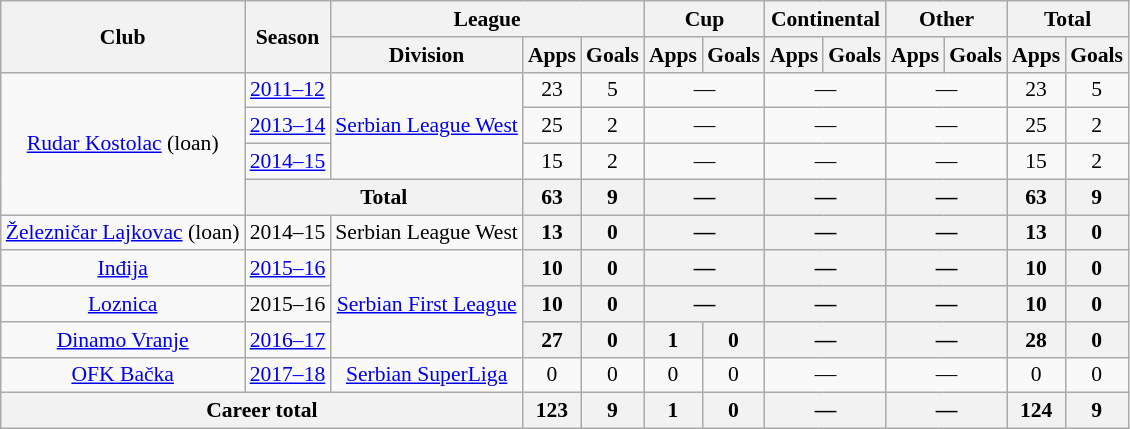<table class="wikitable" style="text-align: center;font-size:90%">
<tr>
<th rowspan="2">Club</th>
<th rowspan="2">Season</th>
<th colspan="3">League</th>
<th colspan="2">Cup</th>
<th colspan="2">Continental</th>
<th colspan="2">Other</th>
<th colspan="2">Total</th>
</tr>
<tr>
<th>Division</th>
<th>Apps</th>
<th>Goals</th>
<th>Apps</th>
<th>Goals</th>
<th>Apps</th>
<th>Goals</th>
<th>Apps</th>
<th>Goals</th>
<th>Apps</th>
<th>Goals</th>
</tr>
<tr>
<td rowspan="4"><a href='#'>Rudar Kostolac</a> (loan)</td>
<td><a href='#'>2011–12</a></td>
<td rowspan=3><a href='#'>Serbian League West</a></td>
<td>23</td>
<td>5</td>
<td colspan="2">—</td>
<td colspan="2">—</td>
<td colspan="2">—</td>
<td>23</td>
<td>5</td>
</tr>
<tr>
<td><a href='#'>2013–14</a></td>
<td>25</td>
<td>2</td>
<td colspan="2">—</td>
<td colspan="2">—</td>
<td colspan="2">—</td>
<td>25</td>
<td>2</td>
</tr>
<tr>
<td><a href='#'>2014–15</a></td>
<td>15</td>
<td>2</td>
<td colspan="2">—</td>
<td colspan="2">—</td>
<td colspan="2">—</td>
<td>15</td>
<td>2</td>
</tr>
<tr>
<th colspan="2">Total</th>
<th>63</th>
<th>9</th>
<th colspan="2">—</th>
<th colspan="2">—</th>
<th colspan="2">—</th>
<th>63</th>
<th>9</th>
</tr>
<tr>
<td><a href='#'>Železničar Lajkovac</a> (loan)</td>
<td>2014–15</td>
<td>Serbian League West</td>
<th>13</th>
<th>0</th>
<th colspan="2">—</th>
<th colspan="2">—</th>
<th colspan="2">—</th>
<th>13</th>
<th>0</th>
</tr>
<tr>
<td><a href='#'>Inđija</a></td>
<td><a href='#'>2015–16</a></td>
<td rowspan=3><a href='#'>Serbian First League</a></td>
<th>10</th>
<th>0</th>
<th colspan="2">—</th>
<th colspan="2">—</th>
<th colspan="2">—</th>
<th>10</th>
<th>0</th>
</tr>
<tr>
<td><a href='#'>Loznica</a></td>
<td>2015–16</td>
<th>10</th>
<th>0</th>
<th colspan="2">—</th>
<th colspan="2">—</th>
<th colspan="2">—</th>
<th>10</th>
<th>0</th>
</tr>
<tr>
<td><a href='#'>Dinamo Vranje</a></td>
<td><a href='#'>2016–17</a></td>
<th>27</th>
<th>0</th>
<th>1</th>
<th>0</th>
<th colspan="2">—</th>
<th colspan="2">—</th>
<th>28</th>
<th>0</th>
</tr>
<tr>
<td><a href='#'>OFK Bačka</a></td>
<td><a href='#'>2017–18</a></td>
<td><a href='#'>Serbian SuperLiga</a></td>
<td>0</td>
<td>0</td>
<td>0</td>
<td>0</td>
<td colspan="2">—</td>
<td colspan="2">—</td>
<td>0</td>
<td>0</td>
</tr>
<tr>
<th colspan="3">Career total</th>
<th>123</th>
<th>9</th>
<th>1</th>
<th>0</th>
<th colspan="2">—</th>
<th colspan="2">—</th>
<th>124</th>
<th>9</th>
</tr>
</table>
